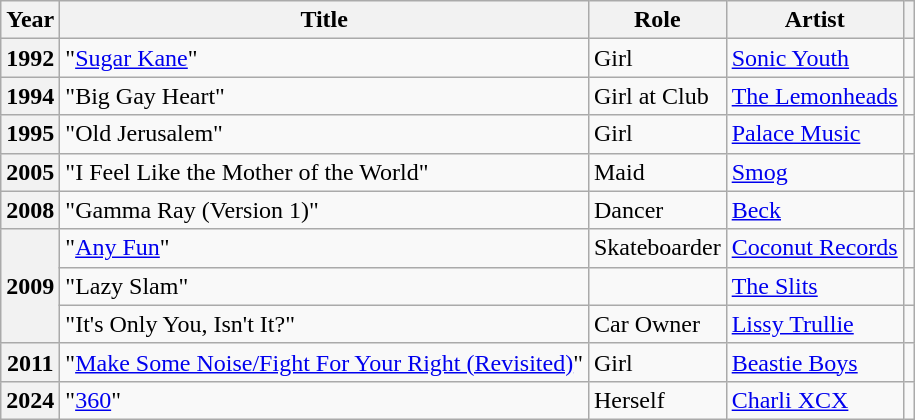<table class="wikitable plainrowheaders sortable" style="margin-right: 0;">
<tr>
<th scope="col">Year</th>
<th scope="col">Title</th>
<th scope="col">Role</th>
<th>Artist</th>
<th scope="col" class="unsortable"></th>
</tr>
<tr>
<th scope="row">1992</th>
<td>"<a href='#'>Sugar Kane</a>"</td>
<td>Girl</td>
<td><a href='#'>Sonic Youth</a></td>
<td align=center></td>
</tr>
<tr>
<th scope="row">1994</th>
<td>"Big Gay Heart"</td>
<td>Girl at Club</td>
<td><a href='#'>The Lemonheads</a></td>
<td align=center></td>
</tr>
<tr>
<th scope="row">1995</th>
<td>"Old Jerusalem"</td>
<td>Girl</td>
<td><a href='#'>Palace Music</a></td>
<td align=center></td>
</tr>
<tr>
<th scope="row">2005</th>
<td>"I Feel Like the Mother of the World"</td>
<td>Maid</td>
<td><a href='#'>Smog</a></td>
<td align=center></td>
</tr>
<tr>
<th scope="row">2008</th>
<td>"Gamma Ray (Version 1)"</td>
<td>Dancer</td>
<td><a href='#'>Beck</a></td>
<td align=center></td>
</tr>
<tr>
<th rowspan="3" scope="row">2009</th>
<td>"<a href='#'>Any Fun</a>"</td>
<td>Skateboarder</td>
<td><a href='#'>Coconut Records</a></td>
<td align=center></td>
</tr>
<tr>
<td>"Lazy Slam"</td>
<td></td>
<td><a href='#'>The Slits</a></td>
<td align=center></td>
</tr>
<tr>
<td>"It's Only You, Isn't It?"</td>
<td>Car Owner</td>
<td><a href='#'>Lissy Trullie</a></td>
<td align="center"></td>
</tr>
<tr>
<th scope="row">2011</th>
<td>"<a href='#'>Make Some Noise/Fight For Your Right (Revisited)</a>"</td>
<td>Girl</td>
<td><a href='#'>Beastie Boys</a></td>
<td align=center></td>
</tr>
<tr>
<th scope="row">2024</th>
<td>"<a href='#'>360</a>"</td>
<td>Herself</td>
<td><a href='#'>Charli XCX</a></td>
<td align=center></td>
</tr>
</table>
